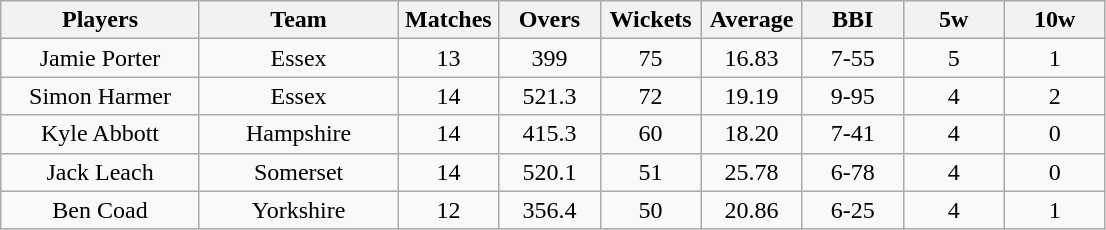<table class="wikitable"  style="text-align:center;">
<tr>
<th width=125>Players</th>
<th width=125>Team</th>
<th width=60>Matches</th>
<th width=60>Overs</th>
<th width=60>Wickets</th>
<th width=60>Average</th>
<th width=60>BBI</th>
<th width=60>5w</th>
<th width=60>10w</th>
</tr>
<tr>
<td>Jamie Porter</td>
<td>Essex</td>
<td>13</td>
<td>399</td>
<td>75</td>
<td>16.83</td>
<td>7-55</td>
<td>5</td>
<td>1</td>
</tr>
<tr>
<td>Simon Harmer</td>
<td>Essex</td>
<td>14</td>
<td>521.3</td>
<td>72</td>
<td>19.19</td>
<td>9-95</td>
<td>4</td>
<td>2</td>
</tr>
<tr>
<td>Kyle Abbott</td>
<td>Hampshire</td>
<td>14</td>
<td>415.3</td>
<td>60</td>
<td>18.20</td>
<td>7-41</td>
<td>4</td>
<td>0</td>
</tr>
<tr>
<td>Jack Leach</td>
<td>Somerset</td>
<td>14</td>
<td>520.1</td>
<td>51</td>
<td>25.78</td>
<td>6-78</td>
<td>4</td>
<td>0</td>
</tr>
<tr>
<td>Ben Coad</td>
<td>Yorkshire</td>
<td>12</td>
<td>356.4</td>
<td>50</td>
<td>20.86</td>
<td>6-25</td>
<td>4</td>
<td>1</td>
</tr>
</table>
